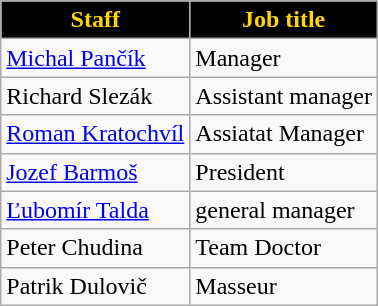<table class="wikitable">
<tr>
<th style="color:#FFD700; background:#000000;">Staff</th>
<th style="color:#FFD700; background:#000000;">Job title</th>
</tr>
<tr>
<td> <a href='#'>Michal Pančík</a></td>
<td>Manager</td>
</tr>
<tr>
<td> Richard Slezák</td>
<td>Assistant manager</td>
</tr>
<tr>
<td> <a href='#'>Roman Kratochvíl</a></td>
<td>Assiatat Manager</td>
</tr>
<tr>
<td> <a href='#'>Jozef Barmoš</a></td>
<td>President</td>
</tr>
<tr>
<td> <a href='#'>Ľubomír Talda</a></td>
<td>general manager</td>
</tr>
<tr>
<td> Peter Chudina</td>
<td>Team Doctor</td>
</tr>
<tr>
<td> Patrik Dulovič</td>
<td>Masseur</td>
</tr>
</table>
